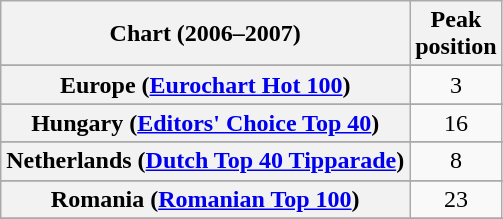<table class="wikitable sortable plainrowheaders" style="text-align:center">
<tr>
<th>Chart (2006–2007)</th>
<th>Peak<br>position</th>
</tr>
<tr>
</tr>
<tr>
</tr>
<tr>
</tr>
<tr>
</tr>
<tr>
</tr>
<tr>
</tr>
<tr>
</tr>
<tr>
<th scope="row">Europe (<a href='#'>Eurochart Hot 100</a>)</th>
<td>3</td>
</tr>
<tr>
</tr>
<tr>
</tr>
<tr>
</tr>
<tr>
<th scope="row">Hungary (<a href='#'>Editors' Choice Top 40</a>)</th>
<td>16</td>
</tr>
<tr>
</tr>
<tr>
</tr>
<tr>
<th scope="row">Netherlands (<a href='#'>Dutch Top 40 Tipparade</a>)</th>
<td>8</td>
</tr>
<tr>
</tr>
<tr>
</tr>
<tr>
<th scope="row">Romania (<a href='#'>Romanian Top 100</a>)</th>
<td>23</td>
</tr>
<tr>
</tr>
<tr>
</tr>
<tr>
</tr>
<tr>
</tr>
<tr>
</tr>
<tr>
</tr>
<tr>
</tr>
<tr>
</tr>
<tr>
</tr>
<tr>
</tr>
<tr>
</tr>
</table>
